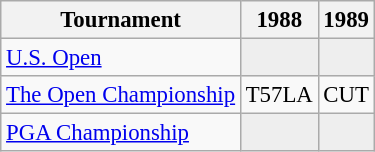<table class="wikitable" style="font-size:95%;text-align:center;">
<tr>
<th>Tournament</th>
<th>1988</th>
<th>1989</th>
</tr>
<tr>
<td align=left><a href='#'>U.S. Open</a></td>
<td style="background:#eeeeee;"></td>
<td style="background:#eeeeee;"></td>
</tr>
<tr>
<td align=left><a href='#'>The Open Championship</a></td>
<td>T57<span>LA</span></td>
<td>CUT</td>
</tr>
<tr>
<td align=left><a href='#'>PGA Championship</a></td>
<td style="background:#eeeeee;"></td>
<td style="background:#eeeeee;"></td>
</tr>
</table>
